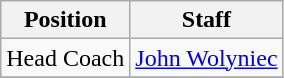<table class="wikitable">
<tr>
<th>Position</th>
<th>Staff</th>
</tr>
<tr>
<td>Head Coach</td>
<td> <a href='#'>John Wolyniec</a></td>
</tr>
<tr>
</tr>
</table>
